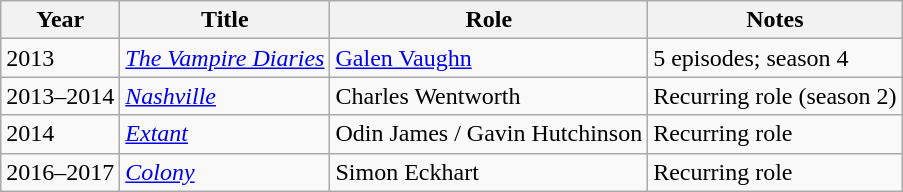<table class="wikitable">
<tr>
<th>Year</th>
<th>Title</th>
<th>Role</th>
<th>Notes</th>
</tr>
<tr>
<td>2013</td>
<td><em><a href='#'>The Vampire Diaries</a></em></td>
<td><a href='#'>Galen Vaughn</a></td>
<td>5 episodes; season 4</td>
</tr>
<tr>
<td>2013–2014</td>
<td><em><a href='#'>Nashville</a></em></td>
<td>Charles Wentworth</td>
<td>Recurring role (season 2)</td>
</tr>
<tr>
<td>2014</td>
<td><em><a href='#'>Extant</a></em></td>
<td>Odin James / Gavin Hutchinson</td>
<td>Recurring role</td>
</tr>
<tr>
<td>2016–2017</td>
<td><em><a href='#'>Colony</a></em></td>
<td>Simon Eckhart</td>
<td>Recurring role</td>
</tr>
</table>
